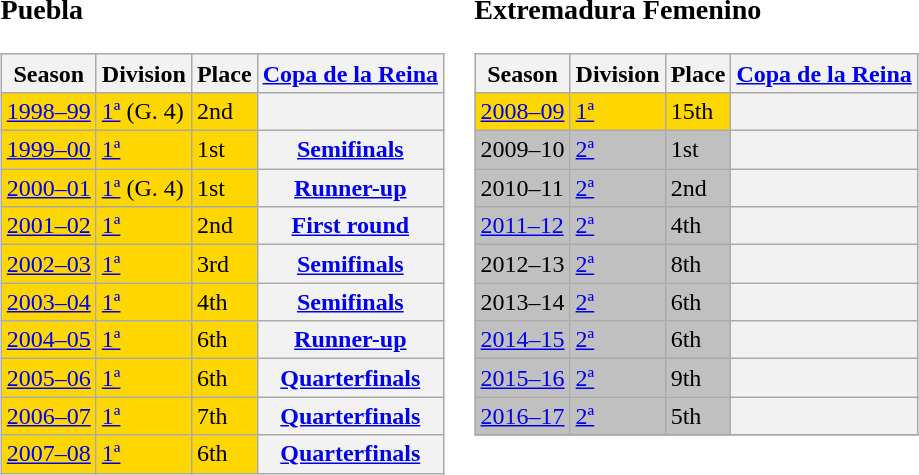<table>
<tr>
<td valign="top" width=0%><br><h3>Puebla</h3><table class="wikitable">
<tr style="background:#f0f6fa;">
<th>Season</th>
<th>Division</th>
<th>Place</th>
<th><a href='#'>Copa de la Reina</a></th>
</tr>
<tr>
<td style="background:gold;"><a href='#'>1998–99</a></td>
<td style="background:gold;"><a href='#'>1ª</a> (G. 4)</td>
<td style="background:gold;">2nd</td>
<th></th>
</tr>
<tr>
<td style="background:gold;"><a href='#'>1999–00</a></td>
<td style="background:gold;"><a href='#'>1ª</a></td>
<td style="background:gold;">1st</td>
<th><a href='#'>Semifinals</a></th>
</tr>
<tr>
<td style="background:gold;"><a href='#'>2000–01</a></td>
<td style="background:gold;"><a href='#'>1ª</a> (G. 4)</td>
<td style="background:gold;">1st</td>
<th><a href='#'>Runner-up</a></th>
</tr>
<tr>
<td style="background:gold;"><a href='#'>2001–02</a></td>
<td style="background:gold;"><a href='#'>1ª</a></td>
<td style="background:gold;">2nd</td>
<th><a href='#'>First round</a></th>
</tr>
<tr>
<td style="background:gold;"><a href='#'>2002–03</a></td>
<td style="background:gold;"><a href='#'>1ª</a></td>
<td style="background:gold;">3rd</td>
<th><a href='#'>Semifinals</a></th>
</tr>
<tr>
<td style="background:gold;"><a href='#'>2003–04</a></td>
<td style="background:gold;"><a href='#'>1ª</a></td>
<td style="background:gold;">4th</td>
<th><a href='#'>Semifinals</a></th>
</tr>
<tr>
<td style="background:gold;"><a href='#'>2004–05</a></td>
<td style="background:gold;"><a href='#'>1ª</a></td>
<td style="background:gold;">6th</td>
<th><a href='#'>Runner-up</a></th>
</tr>
<tr>
<td style="background:gold;"><a href='#'>2005–06</a></td>
<td style="background:gold;"><a href='#'>1ª</a></td>
<td style="background:gold;">6th</td>
<th><a href='#'>Quarterfinals</a></th>
</tr>
<tr>
<td style="background:gold;"><a href='#'>2006–07</a></td>
<td style="background:gold;"><a href='#'>1ª</a></td>
<td style="background:gold;">7th</td>
<th><a href='#'>Quarterfinals</a></th>
</tr>
<tr>
<td style="background:gold;"><a href='#'>2007–08</a></td>
<td style="background:gold;"><a href='#'>1ª</a></td>
<td style="background:gold;">6th</td>
<th><a href='#'>Quarterfinals</a></th>
</tr>
</table>
</td>
<td valign="top" width=0%><br><h3>Extremadura Femenino</h3><table class="wikitable">
<tr style="background:#f0f6fa;">
<th>Season</th>
<th>Division</th>
<th>Place</th>
<th><a href='#'>Copa de la Reina</a></th>
</tr>
<tr>
<td style="background:gold;"><a href='#'>2008–09</a></td>
<td style="background:gold;"><a href='#'>1ª</a></td>
<td style="background:gold;">15th</td>
<th></th>
</tr>
<tr>
<td style="background:silver;">2009–10</td>
<td style="background:silver;"><a href='#'>2ª</a></td>
<td style="background:silver;">1st</td>
<th></th>
</tr>
<tr>
<td style="background:silver;">2010–11</td>
<td style="background:silver;"><a href='#'>2ª</a></td>
<td style="background:silver;">2nd</td>
<th></th>
</tr>
<tr>
<td style="background:silver;"><a href='#'>2011–12</a></td>
<td style="background:silver;"><a href='#'>2ª</a></td>
<td style="background:silver;">4th</td>
<th></th>
</tr>
<tr>
<td style="background:silver;">2012–13</td>
<td style="background:silver;"><a href='#'>2ª</a></td>
<td style="background:silver;">8th</td>
<th></th>
</tr>
<tr>
<td style="background:silver;">2013–14</td>
<td style="background:silver;"><a href='#'>2ª</a></td>
<td style="background:silver;">6th</td>
<th></th>
</tr>
<tr>
<td style="background:silver;"><a href='#'>2014–15</a></td>
<td style="background:silver;"><a href='#'>2ª</a></td>
<td style="background:silver;">6th</td>
<th></th>
</tr>
<tr>
<td style="background:silver;"><a href='#'>2015–16</a></td>
<td style="background:silver;"><a href='#'>2ª</a></td>
<td style="background:silver;">9th</td>
<th></th>
</tr>
<tr>
<td style="background:silver;"><a href='#'>2016–17</a></td>
<td style="background:silver;"><a href='#'>2ª</a></td>
<td style="background:silver;">5th</td>
<th></th>
</tr>
<tr>
</tr>
</table>
</td>
</tr>
</table>
